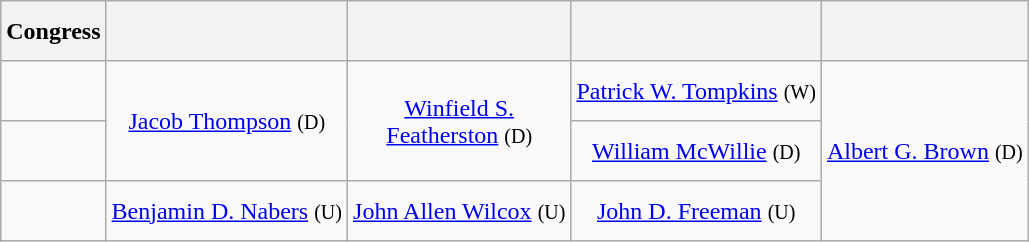<table class=wikitable style=text-align:center>
<tr style="height:2.5em">
<th>Congress</th>
<th></th>
<th></th>
<th></th>
<th></th>
</tr>
<tr style="height:2.5em">
<td><strong></strong> </td>
<td rowspan=2 ><a href='#'>Jacob Thompson</a> <small>(D)</small></td>
<td rowspan=2 ><a href='#'>Winfield S.<br>Featherston</a> <small>(D)</small></td>
<td><a href='#'>Patrick W. Tompkins</a> <small>(W)</small></td>
<td rowspan=3 ><a href='#'>Albert G. Brown</a> <small>(D)</small></td>
</tr>
<tr style="height:2.5em">
<td><strong></strong> </td>
<td><a href='#'>William McWillie</a> <small>(D)</small></td>
</tr>
<tr style="height:2.5em">
<td><strong></strong> </td>
<td><a href='#'>Benjamin D. Nabers</a> <small>(U)</small></td>
<td><a href='#'>John Allen Wilcox</a> <small>(U)</small></td>
<td><a href='#'>John D. Freeman</a> <small>(U)</small></td>
</tr>
</table>
